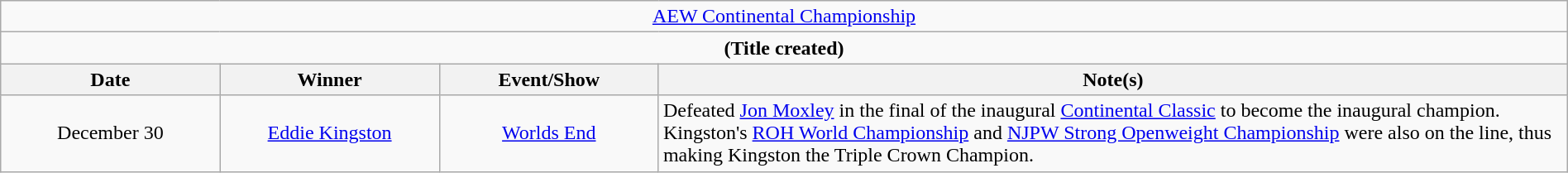<table class="wikitable" style="text-align:center; width:100%;">
<tr>
<td colspan="4" style="text-align: center;"><a href='#'>AEW Continental Championship</a></td>
</tr>
<tr>
<td colspan="4" style="text-align: center;"><strong>(Title created)</strong></td>
</tr>
<tr>
<th width=14%>Date</th>
<th width=14%>Winner</th>
<th width=14%>Event/Show</th>
<th width=58%>Note(s)</th>
</tr>
<tr>
<td>December 30</td>
<td><a href='#'>Eddie Kingston</a></td>
<td><a href='#'>Worlds End</a></td>
<td align=left>Defeated <a href='#'>Jon Moxley</a> in the final of the inaugural <a href='#'>Continental Classic</a> to become the inaugural champion. Kingston's <a href='#'>ROH World Championship</a> and <a href='#'>NJPW Strong Openweight Championship</a> were also on the line, thus making Kingston the Triple Crown Champion.</td>
</tr>
</table>
